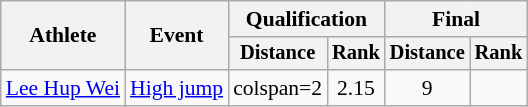<table class="wikitable" style="font-size:90%">
<tr>
<th rowspan="2">Athlete</th>
<th rowspan="2">Event</th>
<th colspan="2">Qualification</th>
<th colspan="2">Final</th>
</tr>
<tr style="font-size:95%">
<th>Distance</th>
<th>Rank</th>
<th>Distance</th>
<th>Rank</th>
</tr>
<tr align=center>
<td align=left><a href='#'>Lee Hup Wei</a></td>
<td align=left><a href='#'>High jump</a></td>
<td>colspan=2 </td>
<td>2.15</td>
<td>9</td>
</tr>
</table>
